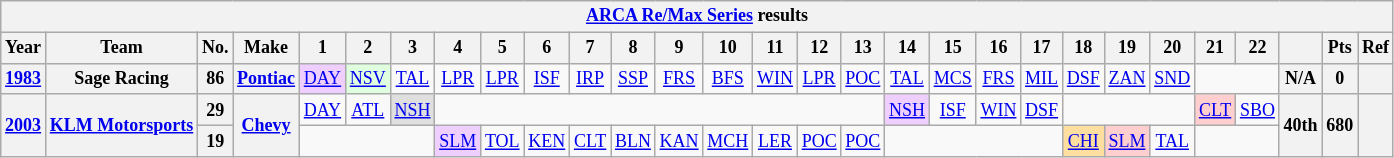<table class="wikitable" style="text-align:center; font-size:75%">
<tr>
<th colspan=32><a href='#'>ARCA Re/Max Series</a> results</th>
</tr>
<tr>
<th>Year</th>
<th>Team</th>
<th>No.</th>
<th>Make</th>
<th>1</th>
<th>2</th>
<th>3</th>
<th>4</th>
<th>5</th>
<th>6</th>
<th>7</th>
<th>8</th>
<th>9</th>
<th>10</th>
<th>11</th>
<th>12</th>
<th>13</th>
<th>14</th>
<th>15</th>
<th>16</th>
<th>17</th>
<th>18</th>
<th>19</th>
<th>20</th>
<th>21</th>
<th>22</th>
<th></th>
<th>Pts</th>
<th>Ref</th>
</tr>
<tr>
<th><a href='#'>1983</a></th>
<th>Sage Racing</th>
<th>86</th>
<th><a href='#'>Pontiac</a></th>
<td style="background:#EFCFFF;"><a href='#'>DAY</a><br></td>
<td style="background:#DFFFDF;"><a href='#'>NSV</a><br></td>
<td><a href='#'>TAL</a></td>
<td><a href='#'>LPR</a></td>
<td><a href='#'>LPR</a></td>
<td><a href='#'>ISF</a></td>
<td><a href='#'>IRP</a></td>
<td><a href='#'>SSP</a></td>
<td><a href='#'>FRS</a></td>
<td><a href='#'>BFS</a></td>
<td><a href='#'>WIN</a></td>
<td><a href='#'>LPR</a></td>
<td><a href='#'>POC</a></td>
<td><a href='#'>TAL</a></td>
<td><a href='#'>MCS</a></td>
<td><a href='#'>FRS</a></td>
<td><a href='#'>MIL</a></td>
<td><a href='#'>DSF</a></td>
<td><a href='#'>ZAN</a></td>
<td><a href='#'>SND</a></td>
<td colspan=2></td>
<th>N/A</th>
<th>0</th>
<th></th>
</tr>
<tr>
<th rowspan=2><a href='#'>2003</a></th>
<th rowspan=2><a href='#'>KLM Motorsports</a></th>
<th>29</th>
<th rowspan=2><a href='#'>Chevy</a></th>
<td><a href='#'>DAY</a></td>
<td><a href='#'>ATL</a></td>
<td style="background:#DFDFDF;"><a href='#'>NSH</a><br></td>
<td colspan=10></td>
<td style="background:#EFCFFF;"><a href='#'>NSH</a><br></td>
<td><a href='#'>ISF</a></td>
<td><a href='#'>WIN</a></td>
<td><a href='#'>DSF</a></td>
<td colspan=3></td>
<td style="background:#FFCFCF;"><a href='#'>CLT</a><br></td>
<td><a href='#'>SBO</a></td>
<th rowspan=2>40th</th>
<th rowspan=2>680</th>
<th rowspan=2></th>
</tr>
<tr>
<th>19</th>
<td colspan=3></td>
<td style="background:#EFCFFF;"><a href='#'>SLM</a><br></td>
<td><a href='#'>TOL</a></td>
<td><a href='#'>KEN</a></td>
<td><a href='#'>CLT</a></td>
<td><a href='#'>BLN</a></td>
<td><a href='#'>KAN</a></td>
<td><a href='#'>MCH</a></td>
<td><a href='#'>LER</a></td>
<td><a href='#'>POC</a></td>
<td><a href='#'>POC</a></td>
<td colspan=4></td>
<td style="background:#FFDF9F;"><a href='#'>CHI</a><br></td>
<td style="background:#FFCFCF;"><a href='#'>SLM</a><br></td>
<td><a href='#'>TAL</a></td>
<td colspan=2></td>
</tr>
</table>
